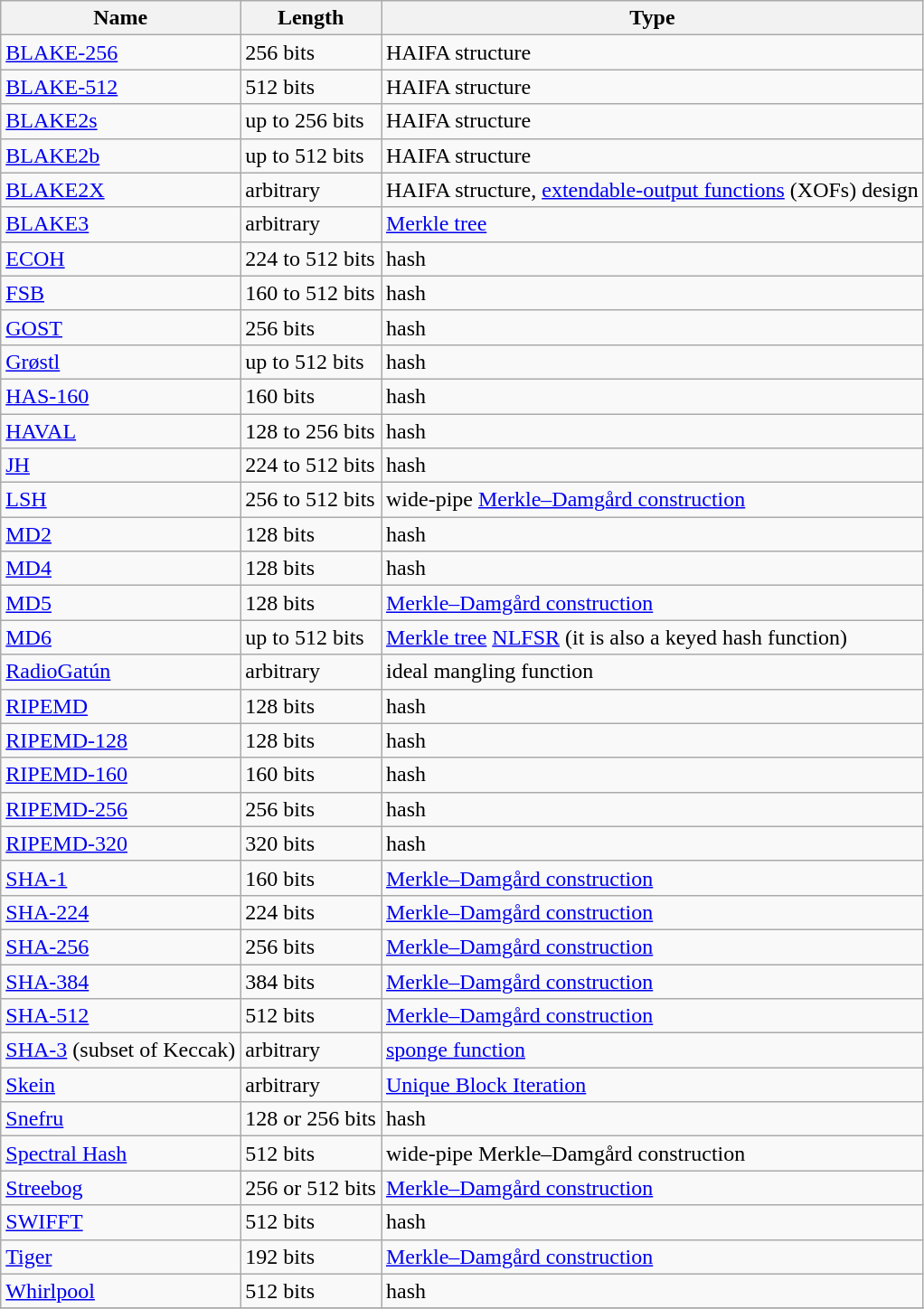<table class="wikitable sortable mw-collapsible">
<tr>
<th>Name</th>
<th>Length</th>
<th>Type</th>
</tr>
<tr>
<td><a href='#'>BLAKE-256</a></td>
<td>256 bits</td>
<td>HAIFA structure</td>
</tr>
<tr>
<td><a href='#'>BLAKE-512</a></td>
<td>512 bits</td>
<td>HAIFA structure</td>
</tr>
<tr>
<td><a href='#'>BLAKE2s</a></td>
<td>up to 256 bits</td>
<td>HAIFA structure</td>
</tr>
<tr>
<td><a href='#'>BLAKE2b</a></td>
<td>up to 512 bits</td>
<td>HAIFA structure</td>
</tr>
<tr>
<td><a href='#'>BLAKE2X</a></td>
<td>arbitrary</td>
<td>HAIFA structure, <a href='#'>extendable-output functions</a> (XOFs) design</td>
</tr>
<tr>
<td><a href='#'>BLAKE3</a></td>
<td>arbitrary</td>
<td><a href='#'>Merkle tree</a></td>
</tr>
<tr>
<td><a href='#'>ECOH</a></td>
<td>224 to 512 bits</td>
<td>hash</td>
</tr>
<tr>
<td><a href='#'>FSB</a></td>
<td>160 to 512 bits</td>
<td>hash</td>
</tr>
<tr>
<td><a href='#'>GOST</a></td>
<td>256 bits</td>
<td>hash</td>
</tr>
<tr>
<td><a href='#'>Grøstl</a></td>
<td>up to 512 bits</td>
<td>hash</td>
</tr>
<tr>
<td><a href='#'>HAS-160</a></td>
<td>160 bits</td>
<td>hash</td>
</tr>
<tr>
<td><a href='#'>HAVAL</a></td>
<td>128 to 256 bits</td>
<td>hash</td>
</tr>
<tr>
<td><a href='#'>JH</a></td>
<td>224 to 512 bits</td>
<td>hash</td>
</tr>
<tr>
<td><a href='#'>LSH</a></td>
<td>256 to 512 bits</td>
<td>wide-pipe <a href='#'>Merkle–Damgård construction</a></td>
</tr>
<tr>
<td><a href='#'>MD2</a></td>
<td>128 bits</td>
<td>hash</td>
</tr>
<tr>
<td><a href='#'>MD4</a></td>
<td>128 bits</td>
<td>hash</td>
</tr>
<tr>
<td><a href='#'>MD5</a></td>
<td>128 bits</td>
<td><a href='#'>Merkle–Damgård construction</a></td>
</tr>
<tr>
<td><a href='#'>MD6</a></td>
<td>up to 512 bits</td>
<td><a href='#'>Merkle tree</a> <a href='#'>NLFSR</a> (it is also a keyed hash function)</td>
</tr>
<tr>
<td><a href='#'>RadioGatún</a></td>
<td>arbitrary</td>
<td>ideal mangling function</td>
</tr>
<tr>
<td><a href='#'>RIPEMD</a></td>
<td>128 bits</td>
<td>hash</td>
</tr>
<tr>
<td><a href='#'>RIPEMD-128</a></td>
<td>128 bits</td>
<td>hash</td>
</tr>
<tr>
<td><a href='#'>RIPEMD-160</a></td>
<td>160 bits</td>
<td>hash</td>
</tr>
<tr>
<td><a href='#'>RIPEMD-256</a></td>
<td>256 bits</td>
<td>hash</td>
</tr>
<tr>
<td><a href='#'>RIPEMD-320</a></td>
<td>320 bits</td>
<td>hash</td>
</tr>
<tr>
<td><a href='#'>SHA-1</a></td>
<td>160 bits</td>
<td><a href='#'>Merkle–Damgård construction</a></td>
</tr>
<tr>
<td><a href='#'>SHA-224</a></td>
<td>224 bits</td>
<td><a href='#'>Merkle–Damgård construction</a></td>
</tr>
<tr>
<td><a href='#'>SHA-256</a></td>
<td>256 bits</td>
<td><a href='#'>Merkle–Damgård construction</a></td>
</tr>
<tr>
<td><a href='#'>SHA-384</a></td>
<td>384 bits</td>
<td><a href='#'>Merkle–Damgård construction</a></td>
</tr>
<tr>
<td><a href='#'>SHA-512</a></td>
<td>512 bits</td>
<td><a href='#'>Merkle–Damgård construction</a></td>
</tr>
<tr>
<td><a href='#'>SHA-3</a> (subset of Keccak)</td>
<td>arbitrary</td>
<td><a href='#'>sponge function</a></td>
</tr>
<tr>
<td><a href='#'>Skein</a></td>
<td>arbitrary</td>
<td><a href='#'>Unique Block Iteration</a></td>
</tr>
<tr>
<td><a href='#'>Snefru</a></td>
<td>128 or 256 bits</td>
<td>hash</td>
</tr>
<tr>
<td><a href='#'>Spectral Hash</a></td>
<td>512 bits</td>
<td>wide-pipe Merkle–Damgård construction</td>
</tr>
<tr>
<td><a href='#'>Streebog</a></td>
<td>256 or 512 bits</td>
<td><a href='#'>Merkle–Damgård construction</a></td>
</tr>
<tr>
<td><a href='#'>SWIFFT</a></td>
<td>512 bits</td>
<td>hash</td>
</tr>
<tr>
<td><a href='#'>Tiger</a></td>
<td>192 bits</td>
<td><a href='#'>Merkle–Damgård construction</a></td>
</tr>
<tr>
<td><a href='#'>Whirlpool</a></td>
<td>512 bits</td>
<td>hash</td>
</tr>
<tr>
</tr>
</table>
